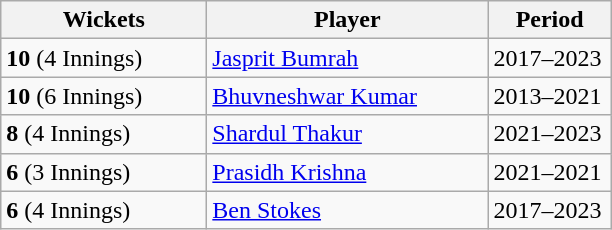<table class="wikitable">
<tr>
<th style="width:130px;">Wickets</th>
<th style="width:180px;">Player</th>
<th style="width:75px;">Period</th>
</tr>
<tr>
<td><strong>10</strong> (4 Innings)</td>
<td> <a href='#'>Jasprit Bumrah</a></td>
<td>2017–2023</td>
</tr>
<tr>
<td><strong>10</strong> (6 Innings)</td>
<td> <a href='#'>Bhuvneshwar Kumar</a></td>
<td class="nowrap">2013–2021</td>
</tr>
<tr>
<td><strong>8</strong> (4 Innings)</td>
<td> <a href='#'>Shardul Thakur</a></td>
<td>2021–2023</td>
</tr>
<tr>
<td><strong>6</strong> (3 Innings)</td>
<td> <a href='#'>Prasidh Krishna</a></td>
<td>2021–2021</td>
</tr>
<tr>
<td><strong>6</strong> (4 Innings)</td>
<td> <a href='#'>Ben Stokes</a></td>
<td>2017–2023</td>
</tr>
</table>
